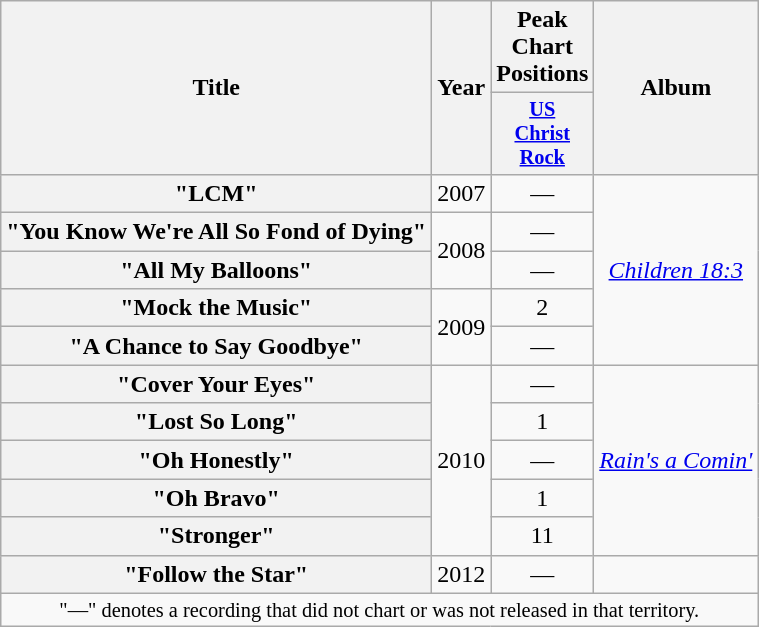<table class="wikitable plainrowheaders" style="text-align:center;">
<tr>
<th rowspan="2">Title</th>
<th rowspan="2">Year</th>
<th>Peak Chart Positions</th>
<th rowspan="2">Album</th>
</tr>
<tr>
<th scope="col" style="width:3em;font-size:85%;"><a href='#'>US<br>Christ<br>Rock</a><br></th>
</tr>
<tr>
<th scope="row">"LCM"</th>
<td>2007</td>
<td>—</td>
<td rowspan="5"><em><a href='#'>Children 18:3</a></em></td>
</tr>
<tr>
<th scope="row">"You Know We're All So Fond of Dying"</th>
<td rowspan="2">2008</td>
<td>—</td>
</tr>
<tr>
<th scope="row">"All My Balloons"</th>
<td>—</td>
</tr>
<tr>
<th scope="row">"Mock the Music"</th>
<td rowspan="2">2009</td>
<td>2</td>
</tr>
<tr>
<th scope="row">"A Chance to Say Goodbye"</th>
<td>—</td>
</tr>
<tr>
<th scope="row">"Cover Your Eyes"</th>
<td rowspan="5">2010</td>
<td>—</td>
<td rowspan="5"><em><a href='#'>Rain's a Comin'</a></em></td>
</tr>
<tr>
<th scope="row">"Lost So Long"</th>
<td>1</td>
</tr>
<tr>
<th scope="row">"Oh Honestly"</th>
<td>—</td>
</tr>
<tr>
<th scope="row">"Oh Bravo"</th>
<td>1</td>
</tr>
<tr>
<th scope="row">"Stronger"</th>
<td>11</td>
</tr>
<tr>
<th scope="row">"Follow the Star"</th>
<td>2012</td>
<td>—</td>
<td></td>
</tr>
<tr>
<td colspan="8" style="font-size:85%">"—" denotes a recording that did not chart or was not released in that territory.</td>
</tr>
</table>
